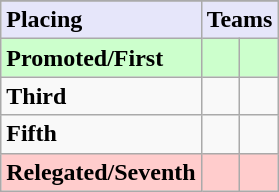<table class=wikitable>
<tr>
</tr>
<tr style="background: #E6E6FA;">
<td><strong>Placing</strong></td>
<td colspan=2 style="text-align:center"><strong>Teams</strong></td>
</tr>
<tr style="background: #ccffcc;">
<td><strong>Promoted/First</strong></td>
<td><strong></strong></td>
<td><strong></strong></td>
</tr>
<tr>
<td><strong>Third</strong></td>
<td></td>
<td></td>
</tr>
<tr>
<td><strong>Fifth</strong></td>
<td></td>
<td></td>
</tr>
<tr style="background: #ffcccc;">
<td><strong>Relegated/Seventh</strong></td>
<td><em></em></td>
<td><em></em></td>
</tr>
</table>
